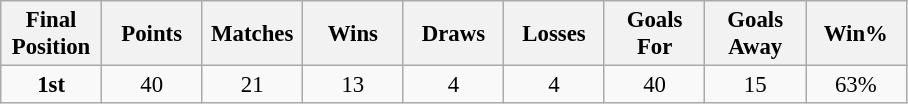<table class="wikitable" style="font-size: 95%; text-align: center;">
<tr>
<th width=60>Final Position</th>
<th width=60>Points</th>
<th width=60>Matches</th>
<th width=60>Wins</th>
<th width=60>Draws</th>
<th width=60>Losses</th>
<th width=60>Goals For</th>
<th width=60>Goals Away</th>
<th width=60>Win%</th>
</tr>
<tr>
<td><strong>1st</strong></td>
<td>40</td>
<td>21</td>
<td>13</td>
<td>4</td>
<td>4</td>
<td>40</td>
<td>15</td>
<td>63%</td>
</tr>
</table>
